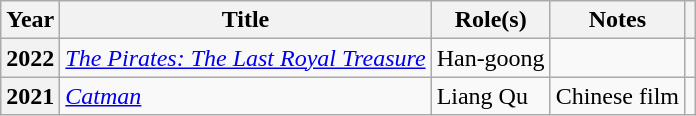<table class="wikitable plainrowheaders sortable">
<tr>
<th scope="col">Year</th>
<th scope="col">Title</th>
<th scope="col">Role(s)</th>
<th scope="col">Notes</th>
<th scope="col" class="unsortable"></th>
</tr>
<tr>
<th scope="row">2022</th>
<td><em><a href='#'>The Pirates: The Last Royal Treasure</a></em></td>
<td>Han-goong</td>
<td></td>
<td style="text-align:center"></td>
</tr>
<tr>
<th scope="row">2021</th>
<td><em><a href='#'>Catman</a></em></td>
<td>Liang Qu</td>
<td>Chinese film</td>
<td style="text-align:center"></td>
</tr>
</table>
